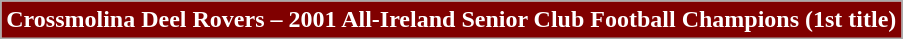<table class="wikitable">
<tr>
<th style="background:maroon;color:white">Crossmolina Deel Rovers – 2001 All-Ireland Senior Club Football Champions (1st title)</th>
</tr>
</table>
